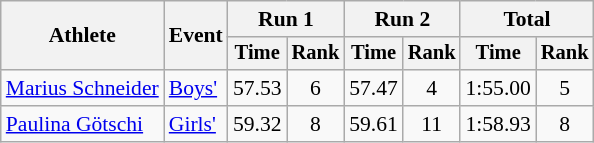<table class="wikitable" style="font-size:90%">
<tr>
<th rowspan="2">Athlete</th>
<th rowspan="2">Event</th>
<th colspan="2">Run 1</th>
<th colspan="2">Run 2</th>
<th colspan="2">Total</th>
</tr>
<tr style="font-size:95%">
<th>Time</th>
<th>Rank</th>
<th>Time</th>
<th>Rank</th>
<th>Time</th>
<th>Rank</th>
</tr>
<tr align=center>
<td align=left><a href='#'>Marius Schneider</a></td>
<td align=left><a href='#'>Boys'</a></td>
<td>57.53</td>
<td>6</td>
<td>57.47</td>
<td>4</td>
<td>1:55.00</td>
<td>5</td>
</tr>
<tr align=center>
<td align=left><a href='#'>Paulina Götschi</a></td>
<td align=left><a href='#'>Girls'</a></td>
<td>59.32</td>
<td>8</td>
<td>59.61</td>
<td>11</td>
<td>1:58.93</td>
<td>8</td>
</tr>
</table>
